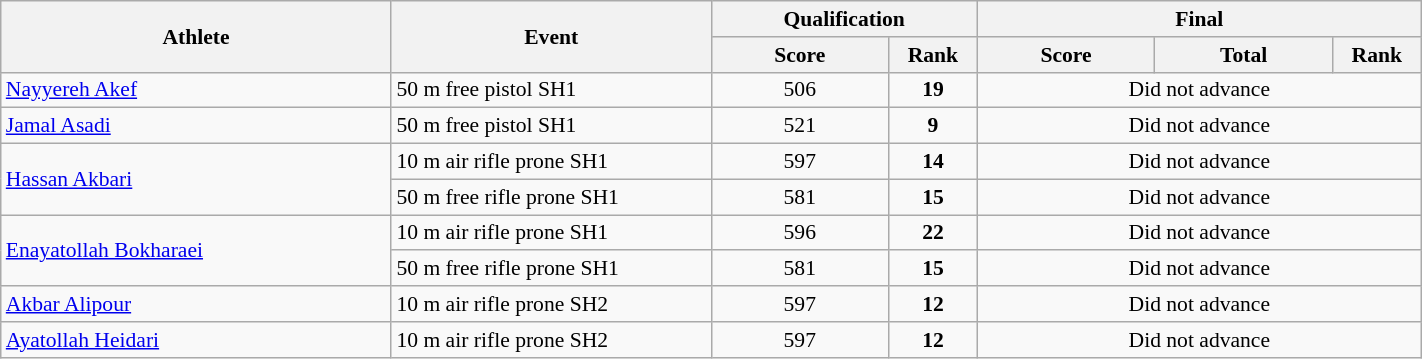<table class="wikitable" width="75%" style="text-align:center; font-size:90%">
<tr>
<th rowspan="2" width="22%">Athlete</th>
<th rowspan="2" width="18%">Event</th>
<th colspan="2">Qualification</th>
<th colspan="3">Final</th>
</tr>
<tr>
<th width="10%">Score</th>
<th width="5%">Rank</th>
<th width="10%">Score</th>
<th width="10%">Total</th>
<th width="5%">Rank</th>
</tr>
<tr>
<td align="left"><a href='#'>Nayyereh Akef</a></td>
<td align="left">50 m free pistol SH1</td>
<td>506</td>
<td><strong>19</strong></td>
<td colspan=3 align=center>Did not advance</td>
</tr>
<tr>
<td align="left"><a href='#'>Jamal Asadi</a></td>
<td align="left">50 m free pistol SH1</td>
<td>521</td>
<td><strong>9</strong></td>
<td colspan=3 align=center>Did not advance</td>
</tr>
<tr>
<td rowspan="2" align="left"><a href='#'>Hassan Akbari</a></td>
<td align="left">10 m air rifle prone SH1</td>
<td>597</td>
<td><strong>14</strong></td>
<td colspan=3 align=center>Did not advance</td>
</tr>
<tr>
<td align="left">50 m free rifle prone SH1</td>
<td>581</td>
<td><strong>15</strong></td>
<td colspan=3 align=center>Did not advance</td>
</tr>
<tr>
<td rowspan="2" align="left"><a href='#'>Enayatollah Bokharaei</a></td>
<td align="left">10 m air rifle prone SH1</td>
<td>596</td>
<td><strong>22</strong></td>
<td colspan=3 align=center>Did not advance</td>
</tr>
<tr>
<td align="left">50 m free rifle prone SH1</td>
<td>581</td>
<td><strong>15</strong></td>
<td colspan=3 align=center>Did not advance</td>
</tr>
<tr>
<td align="left"><a href='#'>Akbar Alipour</a></td>
<td align="left">10 m air rifle prone SH2</td>
<td>597</td>
<td><strong>12</strong></td>
<td colspan=3 align=center>Did not advance</td>
</tr>
<tr>
<td align="left"><a href='#'>Ayatollah Heidari</a></td>
<td align="left">10 m air rifle prone SH2</td>
<td>597</td>
<td><strong>12</strong></td>
<td colspan=3 align=center>Did not advance</td>
</tr>
</table>
